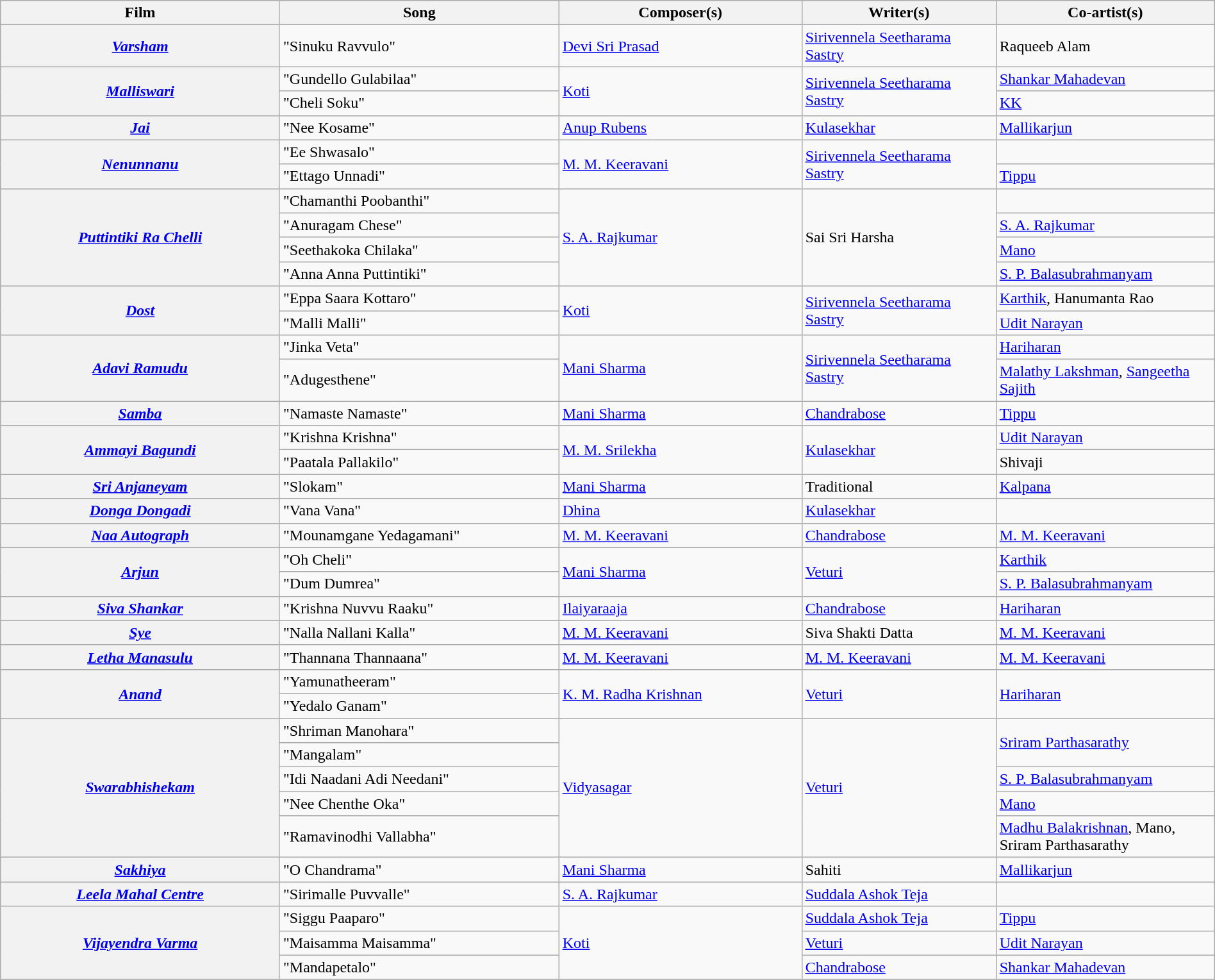<table class="wikitable plainrowheaders" width="100%" textcolor:#000;">
<tr>
<th scope="col" width=23%><strong>Film</strong></th>
<th scope="col" width=23%><strong>Song</strong></th>
<th scope="col" width=20%><strong>Composer(s)</strong></th>
<th scope="col" width=16%><strong>Writer(s)</strong></th>
<th scope="col" width=18%><strong>Co-artist(s)</strong></th>
</tr>
<tr>
<th><em><a href='#'>Varsham</a></em></th>
<td>"Sinuku Ravvulo"</td>
<td><a href='#'>Devi Sri Prasad</a></td>
<td><a href='#'>Sirivennela Seetharama Sastry</a></td>
<td>Raqueeb Alam</td>
</tr>
<tr>
<th rowspan="2"><em><a href='#'>Malliswari</a></em></th>
<td>"Gundello Gulabilaa"</td>
<td rowspan="2"><a href='#'>Koti</a></td>
<td rowspan="2"><a href='#'>Sirivennela Seetharama Sastry</a></td>
<td><a href='#'>Shankar Mahadevan</a></td>
</tr>
<tr>
<td>"Cheli Soku"</td>
<td><a href='#'>KK</a></td>
</tr>
<tr>
<th><em><a href='#'>Jai</a></em></th>
<td>"Nee Kosame"</td>
<td><a href='#'>Anup Rubens</a></td>
<td><a href='#'>Kulasekhar</a></td>
<td><a href='#'>Mallikarjun</a></td>
</tr>
<tr>
<th rowspan="2"><em><a href='#'>Nenunnanu</a></em></th>
<td>"Ee Shwasalo"</td>
<td rowspan="2"><a href='#'>M. M. Keeravani</a></td>
<td rowspan="2"><a href='#'>Sirivennela Seetharama Sastry</a></td>
<td></td>
</tr>
<tr>
<td>"Ettago Unnadi"</td>
<td><a href='#'>Tippu</a></td>
</tr>
<tr>
<th rowspan="4"><em><a href='#'>Puttintiki Ra Chelli</a></em></th>
<td>"Chamanthi Poobanthi"</td>
<td rowspan="4"><a href='#'>S. A. Rajkumar</a></td>
<td rowspan="4">Sai Sri Harsha</td>
<td></td>
</tr>
<tr>
<td>"Anuragam Chese"</td>
<td><a href='#'>S. A. Rajkumar</a></td>
</tr>
<tr>
<td>"Seethakoka Chilaka"</td>
<td><a href='#'>Mano</a></td>
</tr>
<tr>
<td>"Anna Anna Puttintiki"</td>
<td><a href='#'>S. P. Balasubrahmanyam</a></td>
</tr>
<tr>
<th rowspan="2"><em><a href='#'>Dost</a></em></th>
<td>"Eppa Saara Kottaro"</td>
<td rowspan="2"><a href='#'>Koti</a></td>
<td rowspan="2"><a href='#'>Sirivennela Seetharama Sastry</a></td>
<td><a href='#'>Karthik</a>, Hanumanta Rao</td>
</tr>
<tr>
<td>"Malli Malli"</td>
<td><a href='#'>Udit Narayan</a></td>
</tr>
<tr>
<th rowspan="2"><em><a href='#'>Adavi Ramudu</a></em></th>
<td>"Jinka Veta"</td>
<td rowspan="2"><a href='#'>Mani Sharma</a></td>
<td rowspan="2"><a href='#'>Sirivennela Seetharama Sastry</a></td>
<td><a href='#'>Hariharan</a></td>
</tr>
<tr>
<td>"Adugesthene"</td>
<td><a href='#'>Malathy Lakshman</a>, <a href='#'>Sangeetha Sajith</a></td>
</tr>
<tr>
<th><em><a href='#'>Samba</a></em></th>
<td>"Namaste Namaste"</td>
<td><a href='#'>Mani Sharma</a></td>
<td><a href='#'>Chandrabose</a></td>
<td><a href='#'>Tippu</a></td>
</tr>
<tr>
<th rowspan="2"><em><a href='#'>Ammayi Bagundi</a></em></th>
<td>"Krishna Krishna"</td>
<td rowspan="2"><a href='#'>M. M. Srilekha</a></td>
<td rowspan="2"><a href='#'>Kulasekhar</a></td>
<td><a href='#'>Udit Narayan</a></td>
</tr>
<tr>
<td>"Paatala Pallakilo"</td>
<td>Shivaji</td>
</tr>
<tr>
<th><em><a href='#'>Sri Anjaneyam</a></em></th>
<td>"Slokam"</td>
<td><a href='#'>Mani Sharma</a></td>
<td>Traditional</td>
<td><a href='#'>Kalpana</a></td>
</tr>
<tr>
<th><em><a href='#'>Donga Dongadi</a></em></th>
<td>"Vana Vana"</td>
<td><a href='#'>Dhina</a></td>
<td><a href='#'>Kulasekhar</a></td>
<td></td>
</tr>
<tr>
<th><em><a href='#'>Naa Autograph</a></em></th>
<td>"Mounamgane Yedagamani"</td>
<td><a href='#'>M. M. Keeravani</a></td>
<td><a href='#'>Chandrabose</a></td>
<td><a href='#'>M. M. Keeravani</a></td>
</tr>
<tr>
<th rowspan="2"><em><a href='#'>Arjun</a></em></th>
<td>"Oh Cheli"</td>
<td rowspan="2"><a href='#'>Mani Sharma</a></td>
<td rowspan="2"><a href='#'>Veturi</a></td>
<td><a href='#'>Karthik</a></td>
</tr>
<tr>
<td>"Dum Dumrea"</td>
<td><a href='#'>S. P. Balasubrahmanyam</a></td>
</tr>
<tr>
<th><em><a href='#'>Siva Shankar</a></em></th>
<td>"Krishna Nuvvu Raaku"</td>
<td><a href='#'>Ilaiyaraaja</a></td>
<td><a href='#'>Chandrabose</a></td>
<td><a href='#'>Hariharan</a></td>
</tr>
<tr>
<th><em><a href='#'>Sye</a></em></th>
<td>"Nalla Nallani Kalla"</td>
<td><a href='#'>M. M. Keeravani</a></td>
<td>Siva Shakti Datta</td>
<td><a href='#'>M. M. Keeravani</a></td>
</tr>
<tr>
<th><em><a href='#'>Letha Manasulu</a></em></th>
<td>"Thannana Thannaana"</td>
<td><a href='#'>M. M. Keeravani</a></td>
<td><a href='#'>M. M. Keeravani</a></td>
<td><a href='#'>M. M. Keeravani</a></td>
</tr>
<tr>
<th rowspan="2"><em><a href='#'>Anand</a></em></th>
<td>"Yamunatheeram"</td>
<td rowspan="2"><a href='#'>K. M. Radha Krishnan</a></td>
<td rowspan="2"><a href='#'>Veturi</a></td>
<td rowspan="2"><a href='#'>Hariharan</a></td>
</tr>
<tr>
<td>"Yedalo Ganam"</td>
</tr>
<tr>
<th rowspan="5"><em><a href='#'>Swarabhishekam</a></em></th>
<td>"Shriman Manohara"</td>
<td rowspan="5"><a href='#'>Vidyasagar</a></td>
<td rowspan="5"><a href='#'>Veturi</a></td>
<td rowspan="2"><a href='#'>Sriram Parthasarathy</a></td>
</tr>
<tr>
<td>"Mangalam"</td>
</tr>
<tr>
<td>"Idi Naadani Adi Needani"</td>
<td><a href='#'>S. P. Balasubrahmanyam</a></td>
</tr>
<tr>
<td>"Nee Chenthe Oka"</td>
<td><a href='#'>Mano</a></td>
</tr>
<tr>
<td>"Ramavinodhi Vallabha"</td>
<td><a href='#'>Madhu Balakrishnan</a>, Mano, Sriram Parthasarathy</td>
</tr>
<tr>
<th><em><a href='#'>Sakhiya</a></em></th>
<td>"O Chandrama"</td>
<td><a href='#'>Mani Sharma</a></td>
<td>Sahiti</td>
<td><a href='#'>Mallikarjun</a></td>
</tr>
<tr>
<th><em><a href='#'>Leela Mahal Centre</a></em></th>
<td>"Sirimalle Puvvalle"</td>
<td><a href='#'>S. A. Rajkumar</a></td>
<td><a href='#'>Suddala Ashok Teja</a></td>
<td></td>
</tr>
<tr>
<th rowspan="3"><em><a href='#'>Vijayendra Varma</a></em></th>
<td>"Siggu Paaparo"</td>
<td rowspan="3"><a href='#'>Koti</a></td>
<td><a href='#'>Suddala Ashok Teja</a></td>
<td><a href='#'>Tippu</a></td>
</tr>
<tr>
<td>"Maisamma Maisamma"</td>
<td><a href='#'>Veturi</a></td>
<td><a href='#'>Udit Narayan</a></td>
</tr>
<tr>
<td>"Mandapetalo"</td>
<td><a href='#'>Chandrabose</a></td>
<td><a href='#'>Shankar Mahadevan</a></td>
</tr>
<tr>
</tr>
</table>
